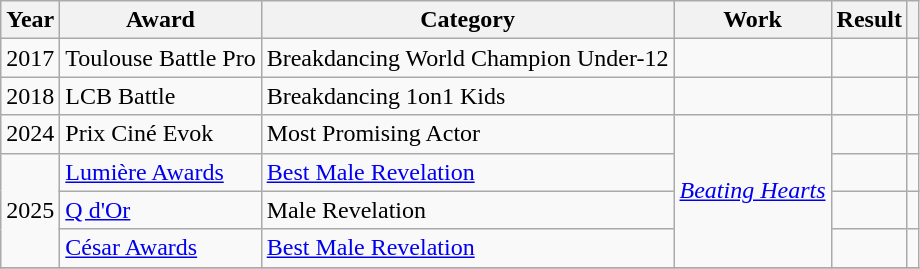<table class="wikitable sortable plainrowheaders">
<tr>
<th>Year</th>
<th>Award</th>
<th>Category</th>
<th>Work</th>
<th>Result</th>
<th scope="col" class="unsortable"></th>
</tr>
<tr>
<td align="center">2017</td>
<td>Toulouse Battle Pro</td>
<td>Breakdancing World Champion Under-12</td>
<td></td>
<td></td>
<td></td>
</tr>
<tr>
<td align="center">2018</td>
<td>LCB Battle</td>
<td>Breakdancing 1on1 Kids</td>
<td></td>
<td></td>
<td></td>
</tr>
<tr>
<td align="center">2024</td>
<td>Prix Ciné Evok</td>
<td>Most Promising Actor</td>
<td rowspan="4"><em><a href='#'>Beating Hearts</a></em></td>
<td></td>
<td></td>
</tr>
<tr>
<td align="center" rowspan="3">2025</td>
<td><a href='#'>Lumière Awards</a></td>
<td><a href='#'>Best Male Revelation</a></td>
<td></td>
<td></td>
</tr>
<tr>
<td><a href='#'>Q d'Or</a></td>
<td>Male Revelation</td>
<td></td>
<td></td>
</tr>
<tr>
<td><a href='#'>César Awards</a></td>
<td><a href='#'>Best Male Revelation</a></td>
<td></td>
<td></td>
</tr>
<tr>
</tr>
</table>
